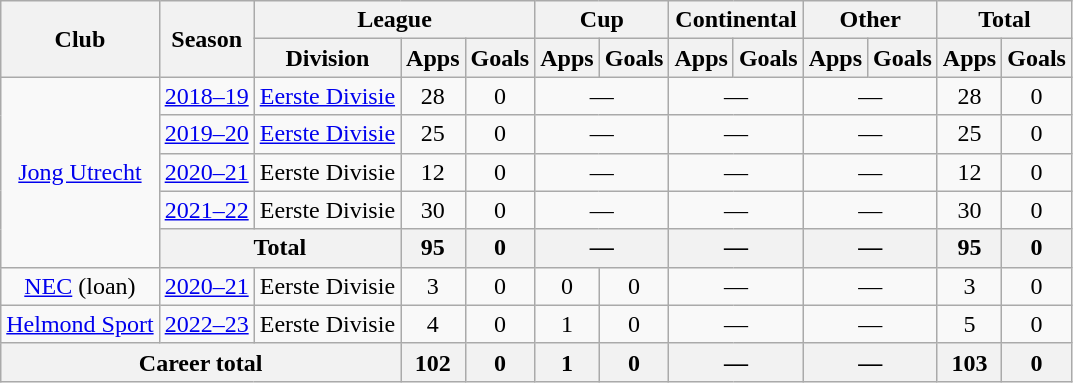<table class="wikitable" style="text-align:center">
<tr>
<th rowspan="2">Club</th>
<th rowspan="2">Season</th>
<th colspan="3">League</th>
<th colspan="2">Cup</th>
<th colspan="2">Continental</th>
<th colspan="2">Other</th>
<th colspan="2">Total</th>
</tr>
<tr>
<th>Division</th>
<th>Apps</th>
<th>Goals</th>
<th>Apps</th>
<th>Goals</th>
<th>Apps</th>
<th>Goals</th>
<th>Apps</th>
<th>Goals</th>
<th>Apps</th>
<th>Goals</th>
</tr>
<tr>
<td rowspan="5"><a href='#'>Jong Utrecht</a></td>
<td><a href='#'>2018–19</a></td>
<td><a href='#'>Eerste Divisie</a></td>
<td>28</td>
<td>0</td>
<td colspan="2">—</td>
<td colspan="2">—</td>
<td colspan="2">—</td>
<td>28</td>
<td>0</td>
</tr>
<tr>
<td><a href='#'>2019–20</a></td>
<td><a href='#'>Eerste Divisie</a></td>
<td>25</td>
<td>0</td>
<td colspan="2">—</td>
<td colspan="2">—</td>
<td colspan="2">—</td>
<td>25</td>
<td>0</td>
</tr>
<tr>
<td><a href='#'>2020–21</a></td>
<td>Eerste Divisie</td>
<td>12</td>
<td>0</td>
<td colspan="2">—</td>
<td colspan="2">—</td>
<td colspan="2">—</td>
<td>12</td>
<td>0</td>
</tr>
<tr>
<td><a href='#'>2021–22</a></td>
<td>Eerste Divisie</td>
<td>30</td>
<td>0</td>
<td colspan="2">—</td>
<td colspan="2">—</td>
<td colspan="2">—</td>
<td>30</td>
<td>0</td>
</tr>
<tr>
<th colspan="2">Total</th>
<th>95</th>
<th>0</th>
<th colspan="2">—</th>
<th colspan="2">—</th>
<th colspan="2">—</th>
<th>95</th>
<th>0</th>
</tr>
<tr>
<td><a href='#'>NEC</a> (loan)</td>
<td><a href='#'>2020–21</a></td>
<td>Eerste Divisie</td>
<td>3</td>
<td>0</td>
<td>0</td>
<td>0</td>
<td colspan="2">—</td>
<td colspan="2">—</td>
<td>3</td>
<td>0</td>
</tr>
<tr>
<td><a href='#'>Helmond Sport</a></td>
<td><a href='#'>2022–23</a></td>
<td>Eerste Divisie</td>
<td>4</td>
<td>0</td>
<td>1</td>
<td>0</td>
<td colspan="2">—</td>
<td colspan="2">—</td>
<td>5</td>
<td>0</td>
</tr>
<tr>
<th colspan="3">Career total</th>
<th>102</th>
<th>0</th>
<th>1</th>
<th>0</th>
<th colspan="2">—</th>
<th colspan="2">—</th>
<th>103</th>
<th>0</th>
</tr>
</table>
